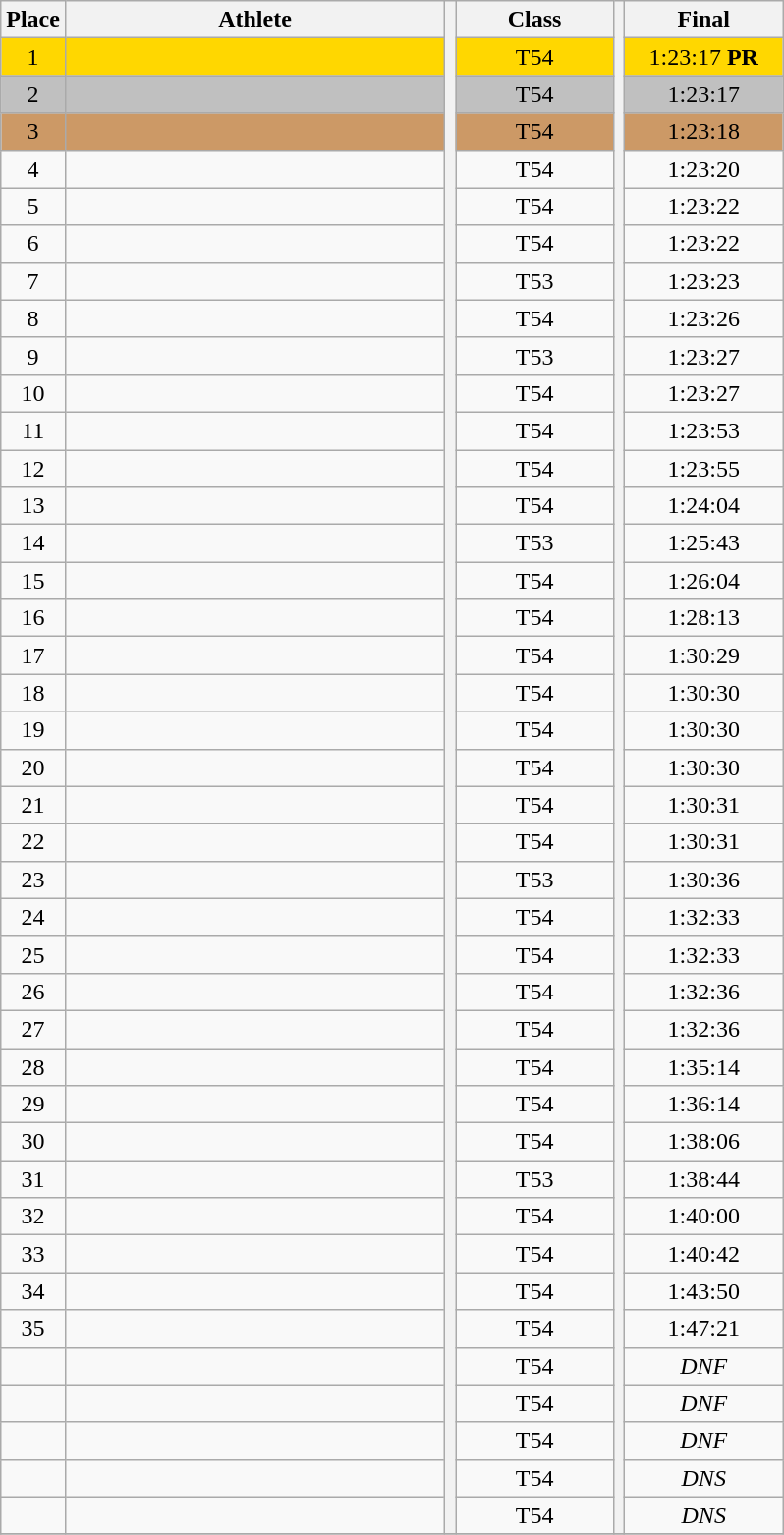<table class="wikitable" style="text-align:center">
<tr>
<th>Place</th>
<th width=250>Athlete</th>
<th rowspan=41></th>
<th width=100>Class</th>
<th rowspan=41></th>
<th width=100>Final</th>
</tr>
<tr bgcolor=gold>
<td>1</td>
<td align=left></td>
<td>T54</td>
<td>1:23:17 <strong>PR</strong></td>
</tr>
<tr bgcolor=silver>
<td>2</td>
<td align=left></td>
<td>T54</td>
<td>1:23:17</td>
</tr>
<tr bgcolor=cc9966>
<td>3</td>
<td align=left></td>
<td>T54</td>
<td>1:23:18</td>
</tr>
<tr>
<td>4</td>
<td align=left></td>
<td>T54</td>
<td>1:23:20</td>
</tr>
<tr>
<td>5</td>
<td align=left></td>
<td>T54</td>
<td>1:23:22</td>
</tr>
<tr>
<td>6</td>
<td align=left></td>
<td>T54</td>
<td>1:23:22</td>
</tr>
<tr>
<td>7</td>
<td align=left></td>
<td>T53</td>
<td>1:23:23</td>
</tr>
<tr>
<td>8</td>
<td align=left></td>
<td>T54</td>
<td>1:23:26</td>
</tr>
<tr>
<td>9</td>
<td align=left></td>
<td>T53</td>
<td>1:23:27</td>
</tr>
<tr>
<td>10</td>
<td align=left></td>
<td>T54</td>
<td>1:23:27</td>
</tr>
<tr>
<td>11</td>
<td align=left></td>
<td>T54</td>
<td>1:23:53</td>
</tr>
<tr>
<td>12</td>
<td align=left></td>
<td>T54</td>
<td>1:23:55</td>
</tr>
<tr>
<td>13</td>
<td align=left></td>
<td>T54</td>
<td>1:24:04</td>
</tr>
<tr>
<td>14</td>
<td align=left></td>
<td>T53</td>
<td>1:25:43</td>
</tr>
<tr>
<td>15</td>
<td align=left></td>
<td>T54</td>
<td>1:26:04</td>
</tr>
<tr>
<td>16</td>
<td align=left></td>
<td>T54</td>
<td>1:28:13</td>
</tr>
<tr>
<td>17</td>
<td align=left></td>
<td>T54</td>
<td>1:30:29</td>
</tr>
<tr>
<td>18</td>
<td align=left></td>
<td>T54</td>
<td>1:30:30</td>
</tr>
<tr>
<td>19</td>
<td align=left></td>
<td>T54</td>
<td>1:30:30</td>
</tr>
<tr>
<td>20</td>
<td align=left></td>
<td>T54</td>
<td>1:30:30</td>
</tr>
<tr>
<td>21</td>
<td align=left></td>
<td>T54</td>
<td>1:30:31</td>
</tr>
<tr>
<td>22</td>
<td align=left></td>
<td>T54</td>
<td>1:30:31</td>
</tr>
<tr>
<td>23</td>
<td align=left></td>
<td>T53</td>
<td>1:30:36</td>
</tr>
<tr>
<td>24</td>
<td align=left></td>
<td>T54</td>
<td>1:32:33</td>
</tr>
<tr>
<td>25</td>
<td align=left></td>
<td>T54</td>
<td>1:32:33</td>
</tr>
<tr>
<td>26</td>
<td align=left></td>
<td>T54</td>
<td>1:32:36</td>
</tr>
<tr>
<td>27</td>
<td align=left></td>
<td>T54</td>
<td>1:32:36</td>
</tr>
<tr>
<td>28</td>
<td align=left></td>
<td>T54</td>
<td>1:35:14</td>
</tr>
<tr>
<td>29</td>
<td align=left></td>
<td>T54</td>
<td>1:36:14</td>
</tr>
<tr>
<td>30</td>
<td align=left></td>
<td>T54</td>
<td>1:38:06</td>
</tr>
<tr>
<td>31</td>
<td align=left></td>
<td>T53</td>
<td>1:38:44</td>
</tr>
<tr>
<td>32</td>
<td align=left></td>
<td>T54</td>
<td>1:40:00</td>
</tr>
<tr>
<td>33</td>
<td align=left></td>
<td>T54</td>
<td>1:40:42</td>
</tr>
<tr>
<td>34</td>
<td align=left></td>
<td>T54</td>
<td>1:43:50</td>
</tr>
<tr>
<td>35</td>
<td align=left></td>
<td>T54</td>
<td>1:47:21</td>
</tr>
<tr>
<td></td>
<td align=left></td>
<td>T54</td>
<td><em>DNF</em></td>
</tr>
<tr>
<td></td>
<td align=left></td>
<td>T54</td>
<td><em>DNF</em></td>
</tr>
<tr>
<td></td>
<td align=left></td>
<td>T54</td>
<td><em>DNF</em></td>
</tr>
<tr>
<td></td>
<td align=left></td>
<td>T54</td>
<td><em>DNS</em></td>
</tr>
<tr>
<td></td>
<td align=left></td>
<td>T54</td>
<td><em>DNS</em></td>
</tr>
<tr>
</tr>
</table>
